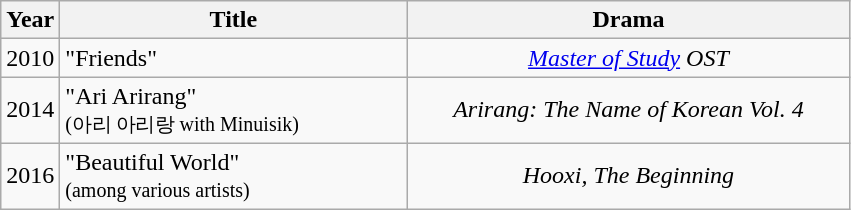<table class="wikitable" style="text-align:center;">
<tr>
<th>Year</th>
<th style="width:14em;">Title</th>
<th style="width:18em;">Drama</th>
</tr>
<tr>
<td>2010</td>
<td align="left">"Friends"</td>
<td><em><a href='#'>Master of Study</a> OST</em></td>
</tr>
<tr>
<td>2014</td>
<td align="left">"Ari Arirang" <br><small>(아리 아리랑 with Minuisik)</small></td>
<td><em>Arirang: The Name of Korean Vol. 4</em></td>
</tr>
<tr>
<td>2016</td>
<td align="left">"Beautiful World" <br><small>(among various artists)</small></td>
<td><em>Hooxi, The Beginning</em></td>
</tr>
</table>
